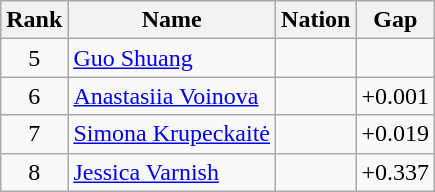<table class="wikitable sortable" style="text-align:center">
<tr>
<th>Rank</th>
<th>Name</th>
<th>Nation</th>
<th>Gap</th>
</tr>
<tr>
<td>5</td>
<td align=left><a href='#'>Guo Shuang</a></td>
<td align=left></td>
<td></td>
</tr>
<tr>
<td>6</td>
<td align=left><a href='#'>Anastasiia Voinova</a></td>
<td align=left></td>
<td>+0.001</td>
</tr>
<tr>
<td>7</td>
<td align=left><a href='#'>Simona Krupeckaitė</a></td>
<td align=left></td>
<td>+0.019</td>
</tr>
<tr>
<td>8</td>
<td align=left><a href='#'>Jessica Varnish</a></td>
<td align=left></td>
<td>+0.337</td>
</tr>
</table>
